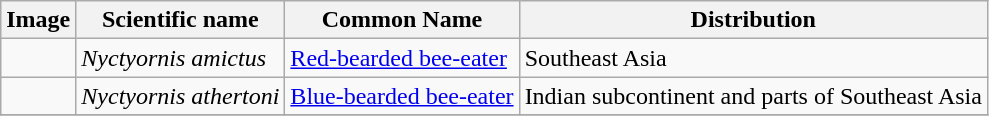<table class="wikitable">
<tr>
<th>Image</th>
<th>Scientific name</th>
<th>Common Name</th>
<th>Distribution</th>
</tr>
<tr>
<td></td>
<td><em>Nyctyornis amictus</em></td>
<td><a href='#'>Red-bearded bee-eater</a></td>
<td>Southeast Asia</td>
</tr>
<tr>
<td></td>
<td><em>Nyctyornis athertoni</em></td>
<td><a href='#'>Blue-bearded bee-eater</a></td>
<td>Indian subcontinent and parts of Southeast Asia</td>
</tr>
<tr>
</tr>
</table>
